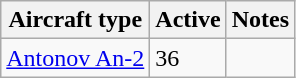<table class="wikitable sortable">
<tr>
<th>Aircraft type</th>
<th>Active</th>
<th>Notes</th>
</tr>
<tr>
<td><a href='#'>Antonov An-2</a></td>
<td>36</td>
<td></td>
</tr>
</table>
